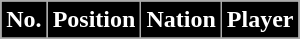<table class="wikitable sortable">
<tr>
<th style="background-color:#000000; color:#FFFFFF;" scope=col>No.</th>
<th style="background-color:#000000; color:#FFFFFF;" scope=col>Position</th>
<th style="background-color:#000000; color:#FFFFFF;" scope=col>Nation</th>
<th style="background-color:#000000; color:#FFFFFF;" scope=col>Player</th>
</tr>
<tr>
</tr>
</table>
